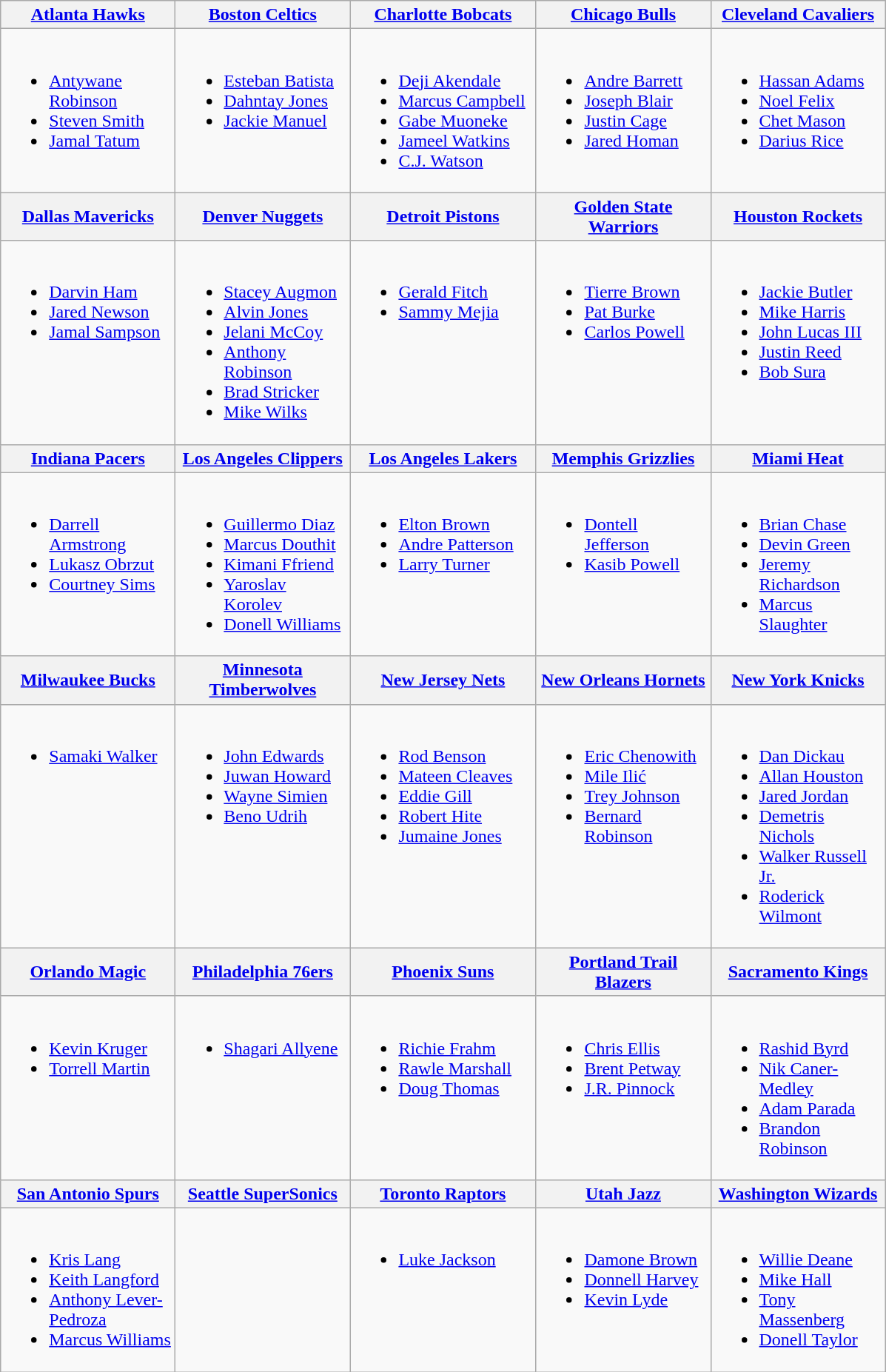<table class="wikitable">
<tr>
<th style="width:150px"><a href='#'>Atlanta Hawks</a></th>
<th style="width:150px"><a href='#'>Boston Celtics</a></th>
<th style="width:160px"><a href='#'>Charlotte Bobcats</a></th>
<th style="width:150px"><a href='#'>Chicago Bulls</a></th>
<th style="width:150px"><a href='#'>Cleveland Cavaliers</a></th>
</tr>
<tr>
<td valign=top><br><ul><li><a href='#'>Antywane Robinson</a></li><li><a href='#'>Steven Smith</a></li><li><a href='#'>Jamal Tatum</a></li></ul></td>
<td valign=top><br><ul><li><a href='#'>Esteban Batista</a></li><li><a href='#'>Dahntay Jones</a></li><li><a href='#'>Jackie Manuel</a></li></ul></td>
<td valign=top><br><ul><li><a href='#'>Deji Akendale</a></li><li><a href='#'>Marcus Campbell</a></li><li><a href='#'>Gabe Muoneke</a></li><li><a href='#'>Jameel Watkins</a></li><li><a href='#'>C.J. Watson</a></li></ul></td>
<td valign=top><br><ul><li><a href='#'>Andre Barrett</a></li><li><a href='#'>Joseph Blair</a></li><li><a href='#'>Justin Cage</a></li><li><a href='#'>Jared Homan</a></li></ul></td>
<td valign=top><br><ul><li><a href='#'>Hassan Adams</a></li><li><a href='#'>Noel Felix</a></li><li><a href='#'>Chet Mason</a></li><li><a href='#'>Darius Rice</a></li></ul></td>
</tr>
<tr>
<th style="width:150px"><a href='#'>Dallas Mavericks</a></th>
<th style="width:150px"><a href='#'>Denver Nuggets</a></th>
<th style="width:160px"><a href='#'>Detroit Pistons</a></th>
<th style="width:150px"><a href='#'>Golden State Warriors</a></th>
<th style="width:150px"><a href='#'>Houston Rockets</a></th>
</tr>
<tr>
<td valign=top><br><ul><li><a href='#'>Darvin Ham</a></li><li><a href='#'>Jared Newson</a></li><li><a href='#'>Jamal Sampson</a></li></ul></td>
<td valign=top><br><ul><li><a href='#'>Stacey Augmon</a></li><li><a href='#'>Alvin Jones</a></li><li><a href='#'>Jelani McCoy</a></li><li><a href='#'>Anthony Robinson</a></li><li><a href='#'>Brad Stricker</a></li><li><a href='#'>Mike Wilks</a></li></ul></td>
<td valign=top><br><ul><li><a href='#'>Gerald Fitch</a></li><li><a href='#'>Sammy Mejia</a></li></ul></td>
<td valign=top><br><ul><li><a href='#'>Tierre Brown</a></li><li><a href='#'>Pat Burke</a></li><li><a href='#'>Carlos Powell</a></li></ul></td>
<td valign=top><br><ul><li><a href='#'>Jackie Butler</a></li><li><a href='#'>Mike Harris</a></li><li><a href='#'>John Lucas III</a></li><li><a href='#'>Justin Reed</a></li><li><a href='#'>Bob Sura</a></li></ul></td>
</tr>
<tr>
<th style="width:150px"><a href='#'>Indiana Pacers</a></th>
<th style="width:150px"><a href='#'>Los Angeles Clippers</a></th>
<th style="width:160px"><a href='#'>Los Angeles Lakers</a></th>
<th style="width:150px"><a href='#'>Memphis Grizzlies</a></th>
<th style="width:150px"><a href='#'>Miami Heat</a></th>
</tr>
<tr>
<td valign=top><br><ul><li><a href='#'>Darrell Armstrong</a></li><li><a href='#'>Lukasz Obrzut</a></li><li><a href='#'>Courtney Sims</a></li></ul></td>
<td valign=top><br><ul><li><a href='#'>Guillermo Diaz</a></li><li><a href='#'>Marcus Douthit</a></li><li><a href='#'>Kimani Ffriend</a></li><li><a href='#'>Yaroslav Korolev</a></li><li><a href='#'>Donell Williams</a></li></ul></td>
<td valign=top><br><ul><li><a href='#'>Elton Brown</a></li><li><a href='#'>Andre Patterson</a></li><li><a href='#'>Larry Turner</a></li></ul></td>
<td valign=top><br><ul><li><a href='#'>Dontell Jefferson</a></li><li><a href='#'>Kasib Powell</a></li></ul></td>
<td valign=top><br><ul><li><a href='#'>Brian Chase</a></li><li><a href='#'>Devin Green</a></li><li><a href='#'>Jeremy Richardson</a></li><li><a href='#'>Marcus Slaughter</a></li></ul></td>
</tr>
<tr>
<th style="width:150px"><a href='#'>Milwaukee Bucks</a></th>
<th style="width:150px"><a href='#'>Minnesota Timberwolves</a></th>
<th style="width:160px"><a href='#'>New Jersey Nets</a></th>
<th style="width:150px"><a href='#'>New Orleans Hornets</a></th>
<th style="width:120px"><a href='#'>New York Knicks</a></th>
</tr>
<tr>
<td valign=top><br><ul><li><a href='#'>Samaki Walker</a></li></ul></td>
<td valign=top><br><ul><li><a href='#'>John Edwards</a></li><li><a href='#'>Juwan Howard</a></li><li><a href='#'>Wayne Simien</a></li><li><a href='#'>Beno Udrih</a></li></ul></td>
<td valign=top><br><ul><li><a href='#'>Rod Benson</a></li><li><a href='#'>Mateen Cleaves</a></li><li><a href='#'>Eddie Gill</a></li><li><a href='#'>Robert Hite</a></li><li><a href='#'>Jumaine Jones</a></li></ul></td>
<td valign=top><br><ul><li><a href='#'>Eric Chenowith</a></li><li><a href='#'>Mile Ilić</a></li><li><a href='#'>Trey Johnson</a></li><li><a href='#'>Bernard Robinson</a></li></ul></td>
<td valign=top><br><ul><li><a href='#'>Dan Dickau</a></li><li><a href='#'>Allan Houston</a></li><li><a href='#'>Jared Jordan</a></li><li><a href='#'>Demetris Nichols</a></li><li><a href='#'>Walker Russell Jr.</a></li><li><a href='#'>Roderick Wilmont</a></li></ul></td>
</tr>
<tr>
<th style="width:150px"><a href='#'>Orlando Magic</a></th>
<th style="width:150px"><a href='#'>Philadelphia 76ers</a></th>
<th style="width:160px"><a href='#'>Phoenix Suns</a></th>
<th style="width:150px"><a href='#'>Portland Trail Blazers</a></th>
<th style="width:150px"><a href='#'>Sacramento Kings</a></th>
</tr>
<tr>
<td valign=top><br><ul><li><a href='#'>Kevin Kruger</a></li><li><a href='#'>Torrell Martin</a></li></ul></td>
<td valign=top><br><ul><li><a href='#'>Shagari Allyene</a></li></ul></td>
<td valign=top><br><ul><li><a href='#'>Richie Frahm</a></li><li><a href='#'>Rawle Marshall</a></li><li><a href='#'>Doug Thomas</a></li></ul></td>
<td valign=top><br><ul><li><a href='#'>Chris Ellis</a></li><li><a href='#'>Brent Petway</a></li><li><a href='#'>J.R. Pinnock</a></li></ul></td>
<td valign=top><br><ul><li><a href='#'>Rashid Byrd</a></li><li><a href='#'>Nik Caner-Medley</a></li><li><a href='#'>Adam Parada</a></li><li><a href='#'>Brandon Robinson</a></li></ul></td>
</tr>
<tr>
<th style="width:150px"><a href='#'>San Antonio Spurs</a></th>
<th style="width:150px"><a href='#'>Seattle SuperSonics</a></th>
<th style="width:160px"><a href='#'>Toronto Raptors</a></th>
<th style="width:150px"><a href='#'>Utah Jazz</a></th>
<th style="width:150px"><a href='#'>Washington Wizards</a></th>
</tr>
<tr>
<td valign=top><br><ul><li><a href='#'>Kris Lang</a></li><li><a href='#'>Keith Langford</a></li><li><a href='#'>Anthony Lever-Pedroza</a></li><li><a href='#'>Marcus Williams</a></li></ul></td>
<td valign=top></td>
<td valign=top><br><ul><li><a href='#'>Luke Jackson</a></li></ul></td>
<td valign=top><br><ul><li><a href='#'>Damone Brown</a></li><li><a href='#'>Donnell Harvey</a></li><li><a href='#'>Kevin Lyde</a></li></ul></td>
<td valign=top><br><ul><li><a href='#'>Willie Deane</a></li><li><a href='#'>Mike Hall</a></li><li><a href='#'>Tony Massenberg</a></li><li><a href='#'>Donell Taylor</a></li></ul></td>
</tr>
</table>
